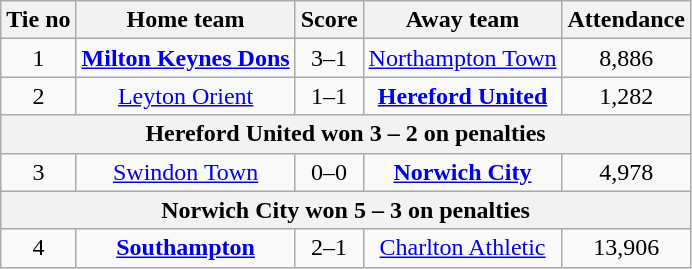<table class="wikitable" style="text-align: center">
<tr>
<th>Tie no</th>
<th>Home team</th>
<th>Score</th>
<th>Away team</th>
<th>Attendance</th>
</tr>
<tr>
<td>1</td>
<td><strong><a href='#'>Milton Keynes Dons</a></strong></td>
<td>3–1</td>
<td><a href='#'>Northampton Town</a></td>
<td>8,886</td>
</tr>
<tr>
<td>2</td>
<td><a href='#'>Leyton Orient</a></td>
<td>1–1</td>
<td><strong><a href='#'>Hereford United</a></strong></td>
<td>1,282</td>
</tr>
<tr>
<th colspan="5">Hereford United won 3 – 2 on penalties</th>
</tr>
<tr>
<td>3</td>
<td><a href='#'>Swindon Town</a></td>
<td>0–0</td>
<td><strong><a href='#'>Norwich City</a></strong></td>
<td>4,978</td>
</tr>
<tr>
<th colspan="5">Norwich City won 5 – 3 on penalties</th>
</tr>
<tr>
<td>4</td>
<td><strong><a href='#'>Southampton</a></strong></td>
<td>2–1</td>
<td><a href='#'>Charlton Athletic</a></td>
<td>13,906</td>
</tr>
</table>
